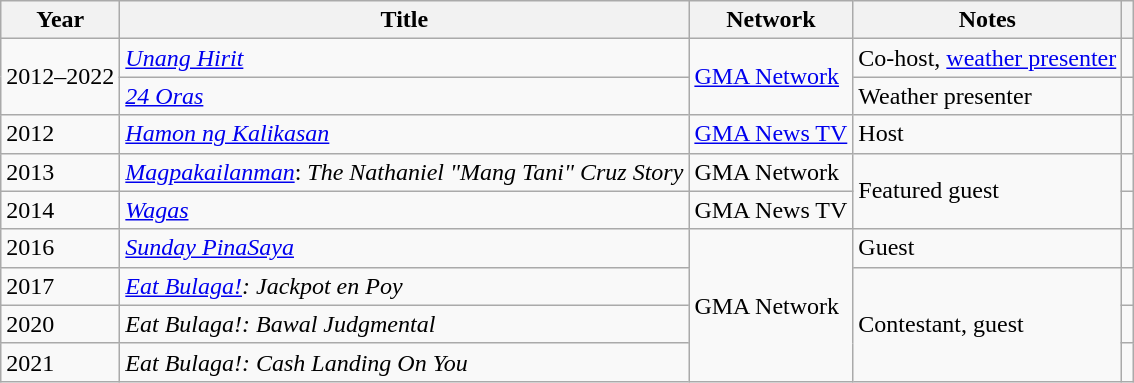<table class="wikitable sortable">
<tr>
<th>Year</th>
<th>Title</th>
<th>Network</th>
<th>Notes</th>
<th></th>
</tr>
<tr>
<td rowspan="2">2012–2022</td>
<td><em><a href='#'>Unang Hirit</a></em></td>
<td rowspan="2"><a href='#'>GMA Network</a></td>
<td>Co-host, <a href='#'>weather presenter</a></td>
<td></td>
</tr>
<tr>
<td><em><a href='#'>24 Oras</a></em></td>
<td>Weather presenter</td>
<td></td>
</tr>
<tr>
<td>2012</td>
<td><em><a href='#'>Hamon ng Kalikasan</a></em></td>
<td><a href='#'>GMA News TV</a></td>
<td>Host</td>
<td></td>
</tr>
<tr>
<td>2013</td>
<td><em><a href='#'>Magpakailanman</a></em>: <em>The Nathaniel "Mang Tani" Cruz Story</em></td>
<td>GMA Network</td>
<td rowspan="2">Featured guest</td>
<td></td>
</tr>
<tr>
<td>2014</td>
<td><em><a href='#'>Wagas</a></em></td>
<td>GMA News TV</td>
<td></td>
</tr>
<tr>
<td>2016</td>
<td><em><a href='#'>Sunday PinaSaya</a></em></td>
<td rowspan="4">GMA Network</td>
<td>Guest</td>
<td></td>
</tr>
<tr>
<td>2017</td>
<td><em><a href='#'>Eat Bulaga!</a>: Jackpot en Poy</em></td>
<td rowspan="3">Contestant, guest</td>
<td></td>
</tr>
<tr>
<td>2020</td>
<td><em>Eat Bulaga!: Bawal Judgmental</em></td>
<td></td>
</tr>
<tr>
<td>2021</td>
<td><em>Eat Bulaga!: Cash Landing On You</em></td>
<td></td>
</tr>
</table>
